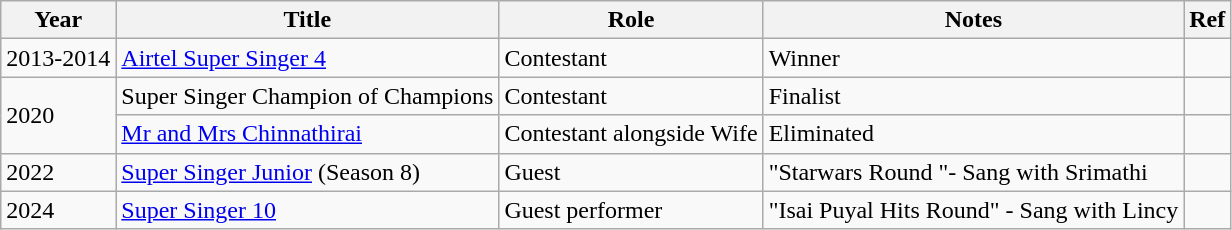<table class="wikitable">
<tr>
<th>Year</th>
<th>Title</th>
<th>Role</th>
<th>Notes</th>
<th>Ref</th>
</tr>
<tr>
<td>2013-2014</td>
<td><a href='#'>Airtel Super Singer 4</a></td>
<td>Contestant</td>
<td>Winner</td>
<td></td>
</tr>
<tr>
<td rowspan="2">2020</td>
<td>Super Singer Champion of Champions</td>
<td>Contestant</td>
<td>Finalist</td>
<td></td>
</tr>
<tr>
<td><a href='#'>Mr and Mrs Chinnathirai</a></td>
<td>Contestant alongside Wife</td>
<td>Eliminated</td>
<td></td>
</tr>
<tr>
<td>2022</td>
<td><a href='#'>Super Singer Junior</a> (Season 8)</td>
<td>Guest</td>
<td>"Starwars Round "- Sang with Srimathi</td>
<td></td>
</tr>
<tr>
<td>2024</td>
<td><a href='#'>Super Singer 10</a></td>
<td>Guest performer</td>
<td>"Isai Puyal Hits Round" - Sang with Lincy</td>
<td></td>
</tr>
</table>
